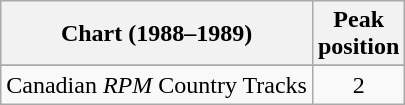<table class="wikitable sortable">
<tr>
<th align="left">Chart (1988–1989)</th>
<th align="center">Peak<br>position</th>
</tr>
<tr>
</tr>
<tr>
<td align="left">Canadian <em>RPM</em> Country Tracks</td>
<td align="center">2</td>
</tr>
</table>
